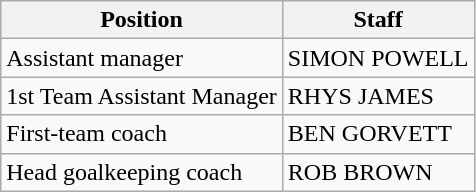<table class="wikitable">
<tr>
<th>Position</th>
<th>Staff</th>
</tr>
<tr>
<td>Assistant manager</td>
<td>SIMON POWELL</td>
</tr>
<tr>
<td>1st Team Assistant Manager</td>
<td>RHYS JAMES</td>
</tr>
<tr>
<td>First-team coach</td>
<td>BEN GORVETT</td>
</tr>
<tr>
<td>Head goalkeeping coach</td>
<td>ROB BROWN</td>
</tr>
</table>
